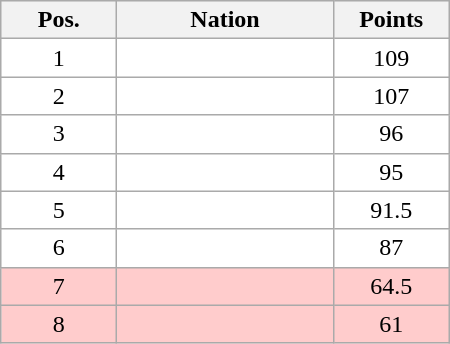<table class="wikitable gauche" cellspacing="1" style="width:300px;">
<tr style="background:#efefef; text-align:center;">
<th style="width:70px;">Pos.</th>
<th>Nation</th>
<th style="width:70px;">Points</th>
</tr>
<tr style="vertical-align:top; text-align:center; background:#fff;">
<td>1</td>
<td style="text-align:left;"></td>
<td>109</td>
</tr>
<tr style="vertical-align:top; text-align:center; background:#fff;">
<td>2</td>
<td style="text-align:left;"></td>
<td>107</td>
</tr>
<tr style="vertical-align:top; text-align:center; background:#fff;">
<td>3</td>
<td style="text-align:left;"></td>
<td>96</td>
</tr>
<tr style="vertical-align:top; text-align:center; background:#fff;">
<td>4</td>
<td style="text-align:left;"></td>
<td>95</td>
</tr>
<tr style="vertical-align:top; text-align:center; background:#fff;">
<td>5</td>
<td style="text-align:left;"></td>
<td>91.5</td>
</tr>
<tr style="vertical-align:top; text-align:center; background:#fff;">
<td>6</td>
<td style="text-align:left;"></td>
<td>87</td>
</tr>
<tr style="vertical-align:top; text-align:center; background:#ffcccc;">
<td>7</td>
<td style="text-align:left;"></td>
<td>64.5</td>
</tr>
<tr style="vertical-align:top; text-align:center; background:#ffcccc;">
<td>8</td>
<td style="text-align:left;"></td>
<td>61</td>
</tr>
</table>
